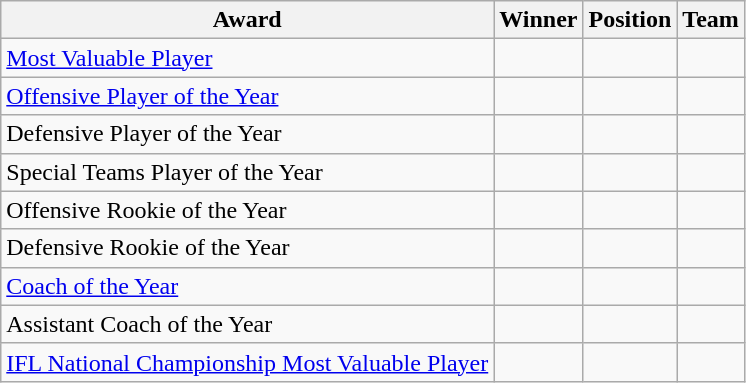<table class="wikitable">
<tr>
<th>Award</th>
<th>Winner</th>
<th>Position</th>
<th>Team</th>
</tr>
<tr>
<td><a href='#'>Most Valuable Player</a></td>
<td></td>
<td></td>
<td></td>
</tr>
<tr>
<td><a href='#'>Offensive Player of the Year</a></td>
<td></td>
<td></td>
<td></td>
</tr>
<tr>
<td>Defensive Player of the Year</td>
<td></td>
<td></td>
<td></td>
</tr>
<tr>
<td>Special Teams Player of the Year</td>
<td></td>
<td></td>
<td></td>
</tr>
<tr>
<td>Offensive Rookie of the Year</td>
<td></td>
<td></td>
<td></td>
</tr>
<tr>
<td>Defensive Rookie of the Year</td>
<td></td>
<td></td>
<td></td>
</tr>
<tr>
<td><a href='#'>Coach of the Year</a></td>
<td></td>
<td></td>
<td></td>
</tr>
<tr>
<td>Assistant Coach of the Year</td>
<td></td>
<td></td>
<td></td>
</tr>
<tr>
<td><a href='#'>IFL National Championship Most Valuable Player</a></td>
<td></td>
<td></td>
<td></td>
</tr>
</table>
